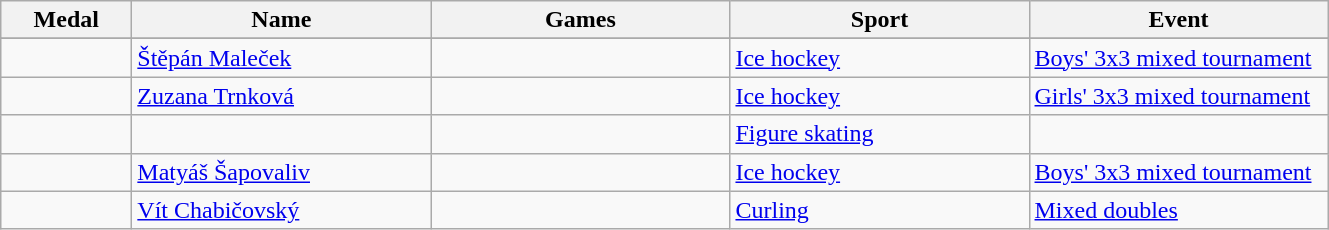<table class="wikitable sortable">
<tr>
<th style="width:5em">Medal</th>
<th style="width:12em">Name</th>
<th style="width:12em">Games</th>
<th style="width:12em">Sport</th>
<th style="width:12em">Event</th>
</tr>
<tr>
</tr>
<tr>
<td></td>
<td><a href='#'>Štěpán Maleček</a></td>
<td></td>
<td> <a href='#'>Ice hockey</a></td>
<td><a href='#'>Boys' 3x3 mixed tournament</a></td>
</tr>
<tr>
<td></td>
<td><a href='#'>Zuzana Trnková</a></td>
<td></td>
<td> <a href='#'>Ice hockey</a></td>
<td><a href='#'>Girls' 3x3 mixed tournament</a></td>
</tr>
<tr>
<td></td>
<td><br></td>
<td></td>
<td> <a href='#'>Figure skating</a></td>
<td></td>
</tr>
<tr>
<td></td>
<td><a href='#'>Matyáš Šapovaliv</a></td>
<td></td>
<td> <a href='#'>Ice hockey</a></td>
<td><a href='#'>Boys' 3x3 mixed tournament</a></td>
</tr>
<tr>
<td></td>
<td><a href='#'>Vít Chabičovský</a></td>
<td></td>
<td> <a href='#'>Curling</a></td>
<td><a href='#'>Mixed doubles</a></td>
</tr>
</table>
